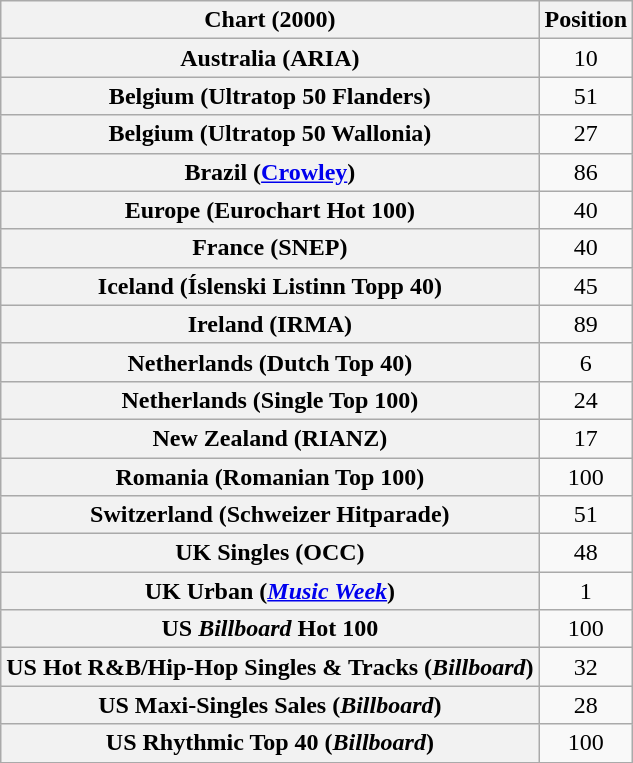<table class="wikitable sortable plainrowheaders" style="text-align:center">
<tr>
<th>Chart (2000)</th>
<th>Position</th>
</tr>
<tr>
<th scope="row">Australia (ARIA)</th>
<td>10</td>
</tr>
<tr>
<th scope="row">Belgium (Ultratop 50 Flanders)</th>
<td>51</td>
</tr>
<tr>
<th scope="row">Belgium (Ultratop 50 Wallonia)</th>
<td>27</td>
</tr>
<tr>
<th scope="row">Brazil (<a href='#'>Crowley</a>)</th>
<td>86</td>
</tr>
<tr>
<th scope="row">Europe (Eurochart Hot 100)</th>
<td>40</td>
</tr>
<tr>
<th scope="row">France (SNEP)</th>
<td>40</td>
</tr>
<tr>
<th scope="row">Iceland (Íslenski Listinn Topp 40)</th>
<td>45</td>
</tr>
<tr>
<th scope="row">Ireland (IRMA)</th>
<td>89</td>
</tr>
<tr>
<th scope="row">Netherlands (Dutch Top 40)</th>
<td>6</td>
</tr>
<tr>
<th scope="row">Netherlands (Single Top 100)</th>
<td>24</td>
</tr>
<tr>
<th scope="row">New Zealand (RIANZ)</th>
<td>17</td>
</tr>
<tr>
<th scope="row">Romania (Romanian Top 100)</th>
<td>100</td>
</tr>
<tr>
<th scope="row">Switzerland (Schweizer Hitparade)</th>
<td>51</td>
</tr>
<tr>
<th scope="row">UK Singles (OCC)</th>
<td>48</td>
</tr>
<tr>
<th scope="row">UK Urban (<em><a href='#'>Music Week</a></em>)</th>
<td>1</td>
</tr>
<tr>
<th scope="row">US <em>Billboard</em> Hot 100</th>
<td>100</td>
</tr>
<tr>
<th scope="row">US Hot R&B/Hip-Hop Singles & Tracks (<em>Billboard</em>)</th>
<td>32</td>
</tr>
<tr>
<th scope="row">US Maxi-Singles Sales (<em>Billboard</em>)</th>
<td>28</td>
</tr>
<tr>
<th scope="row">US Rhythmic Top 40 (<em>Billboard</em>)</th>
<td>100</td>
</tr>
</table>
